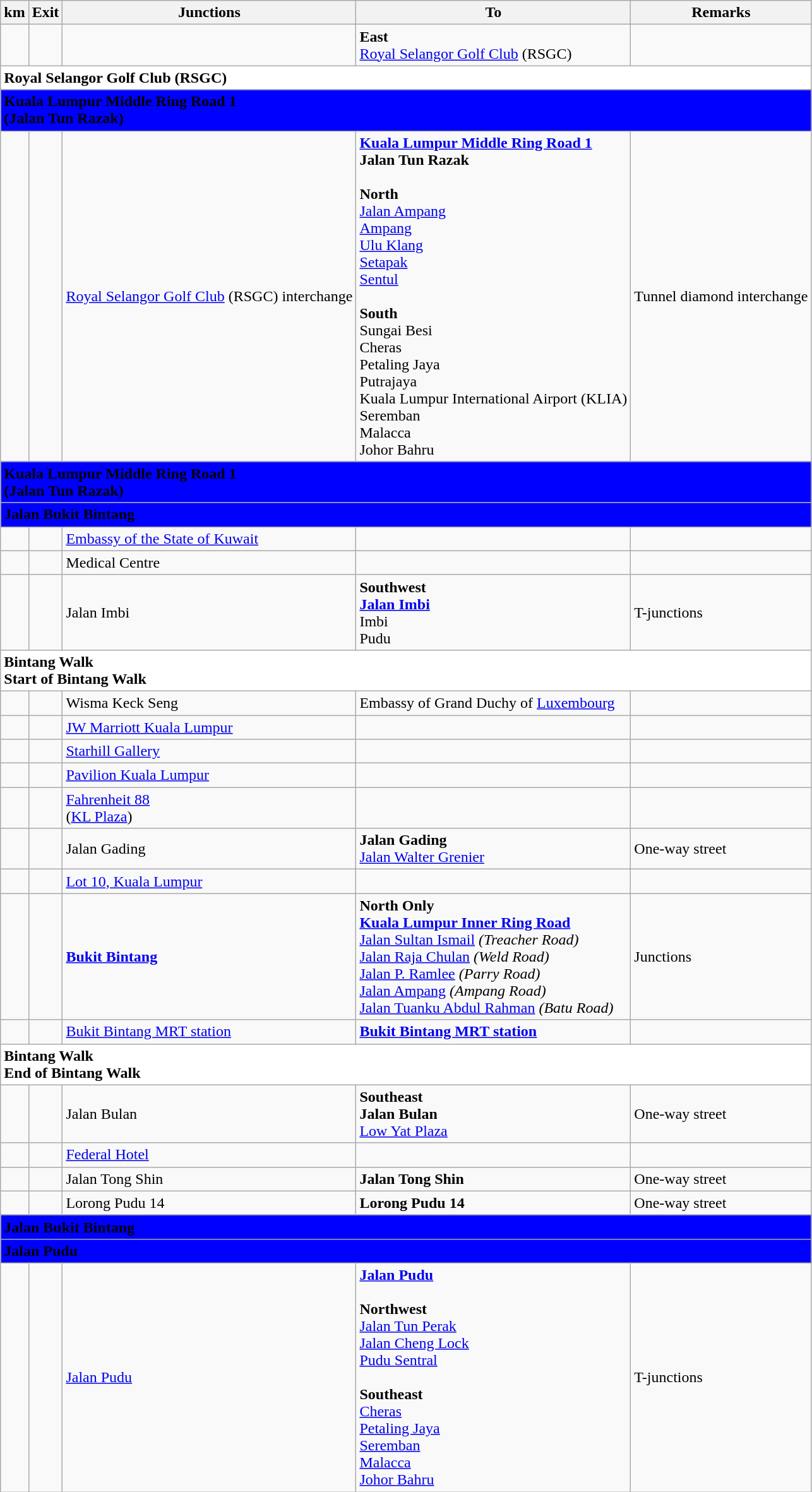<table class="wikitable">
<tr>
<th>km</th>
<th>Exit</th>
<th>Junctions</th>
<th>To</th>
<th>Remarks</th>
</tr>
<tr>
<td></td>
<td></td>
<td></td>
<td><strong>East</strong><br><a href='#'>Royal Selangor Golf Club</a> (RSGC)</td>
<td></td>
</tr>
<tr>
<td style="width:600px" colspan="6" style="text-align:center" bgcolor="white"><strong><span>Royal Selangor Golf Club (RSGC)</span></strong></td>
</tr>
<tr>
<td style="width:600px" colspan="6" style="text-align:center" bgcolor="blue"><strong><span>Kuala Lumpur Middle Ring Road 1<br>(Jalan Tun Razak)</span></strong></td>
</tr>
<tr>
<td></td>
<td></td>
<td><a href='#'>Royal Selangor Golf Club</a> (RSGC) interchange</td>
<td><strong><a href='#'>Kuala Lumpur Middle Ring Road 1</a></strong><br><strong>Jalan Tun Razak</strong><br><br><strong>North</strong><br><a href='#'>Jalan Ampang</a><br><a href='#'>Ampang</a><br><a href='#'>Ulu Klang</a><br><a href='#'>Setapak</a><br><a href='#'>Sentul</a><br><br><strong>South</strong><br>Sungai Besi<br> Cheras<br> Petaling Jaya<br> Putrajaya<br>  Kuala Lumpur International Airport (KLIA) <br>  Seremban<br>  Malacca<br>  Johor Bahru</td>
<td>Tunnel diamond interchange</td>
</tr>
<tr>
<td style="width:600px" colspan="6" style="text-align:center" bgcolor="blue"><strong><span>Kuala Lumpur Middle Ring Road 1<br>(Jalan Tun Razak)</span></strong></td>
</tr>
<tr>
<td style="width:600px" colspan="6" style="text-align:center" bgcolor="blue"><strong><span>Jalan Bukit Bintang</span></strong></td>
</tr>
<tr>
<td></td>
<td></td>
<td> <a href='#'>Embassy of the State of Kuwait</a></td>
<td></td>
<td></td>
</tr>
<tr>
<td></td>
<td></td>
<td>Medical Centre</td>
<td></td>
<td></td>
</tr>
<tr>
<td></td>
<td></td>
<td>Jalan Imbi</td>
<td><strong>Southwest</strong><br><strong><a href='#'>Jalan Imbi</a></strong><br>Imbi<br>Pudu</td>
<td>T-junctions</td>
</tr>
<tr>
<td style="width:600px" colspan="6" style="text-align:center" bgcolor="white"><strong><span>Bintang Walk<br>Start of Bintang Walk</span></strong></td>
</tr>
<tr>
<td></td>
<td></td>
<td>Wisma Keck Seng</td>
<td> Embassy of Grand Duchy of <a href='#'>Luxembourg</a></td>
<td></td>
</tr>
<tr>
<td></td>
<td></td>
<td><a href='#'>JW Marriott Kuala Lumpur</a></td>
<td></td>
<td></td>
</tr>
<tr>
<td></td>
<td></td>
<td><a href='#'>Starhill Gallery</a></td>
<td></td>
<td></td>
</tr>
<tr>
<td></td>
<td></td>
<td><a href='#'>Pavilion Kuala Lumpur</a></td>
<td></td>
<td></td>
</tr>
<tr>
<td></td>
<td></td>
<td><a href='#'>Fahrenheit 88</a> <br>(<a href='#'>KL Plaza</a>)</td>
<td></td>
<td></td>
</tr>
<tr>
<td></td>
<td></td>
<td>Jalan Gading</td>
<td><strong>Jalan Gading</strong><br><a href='#'>Jalan Walter Grenier</a></td>
<td>One-way street</td>
</tr>
<tr>
<td></td>
<td></td>
<td><a href='#'>Lot 10, Kuala Lumpur</a></td>
<td></td>
<td></td>
</tr>
<tr>
<td></td>
<td></td>
<td><strong><a href='#'>Bukit Bintang</a></strong></td>
<td><strong>North Only</strong><br><strong><a href='#'>Kuala Lumpur Inner Ring Road</a></strong><br><a href='#'>Jalan Sultan Ismail</a> <em>(Treacher Road)</em><br><a href='#'>Jalan Raja Chulan</a> <em>(Weld Road)</em><br><a href='#'>Jalan P. Ramlee</a> <em>(Parry Road)</em><br><a href='#'>Jalan Ampang</a> <em>(Ampang Road)</em><br><a href='#'>Jalan Tuanku Abdul Rahman</a> <em>(Batu Road)</em></td>
<td>Junctions</td>
</tr>
<tr>
<td></td>
<td></td>
<td><a href='#'>Bukit Bintang MRT station</a></td>
<td><strong><a href='#'>Bukit Bintang MRT station</a></strong><br></td>
<td></td>
</tr>
<tr>
<td style="width:600px" colspan="6" style="text-align:center" bgcolor="white"><strong><span>Bintang Walk<br>End of Bintang Walk</span></strong></td>
</tr>
<tr>
<td></td>
<td></td>
<td>Jalan Bulan</td>
<td><strong>Southeast</strong><br><strong>Jalan Bulan</strong><br><a href='#'>Low Yat Plaza</a></td>
<td>One-way street</td>
</tr>
<tr>
<td></td>
<td></td>
<td><a href='#'>Federal Hotel</a></td>
<td></td>
<td></td>
</tr>
<tr>
<td></td>
<td></td>
<td>Jalan Tong Shin</td>
<td><strong>Jalan Tong Shin</strong></td>
<td>One-way street</td>
</tr>
<tr>
<td></td>
<td></td>
<td>Lorong Pudu 14</td>
<td><strong>Lorong Pudu 14</strong></td>
<td>One-way street</td>
</tr>
<tr>
<td style="width:600px" colspan="6" style="text-align:center" bgcolor="blue"><strong><span>Jalan Bukit Bintang</span></strong></td>
</tr>
<tr>
<td style="width:600px" colspan="6" style="text-align:center" bgcolor="blue"><strong><span>Jalan Pudu</span></strong></td>
</tr>
<tr>
<td></td>
<td></td>
<td><a href='#'>Jalan Pudu</a></td>
<td><strong><a href='#'>Jalan Pudu</a></strong><br><br><strong>Northwest</strong><br><a href='#'>Jalan Tun Perak</a><br><a href='#'>Jalan Cheng Lock</a><br><a href='#'>Pudu Sentral</a> <br><br><strong>Southeast</strong><br><a href='#'>Cheras</a><br><a href='#'>Petaling Jaya</a><br><a href='#'>Seremban</a><br><a href='#'>Malacca</a><br><a href='#'>Johor Bahru</a></td>
<td>T-junctions</td>
</tr>
</table>
